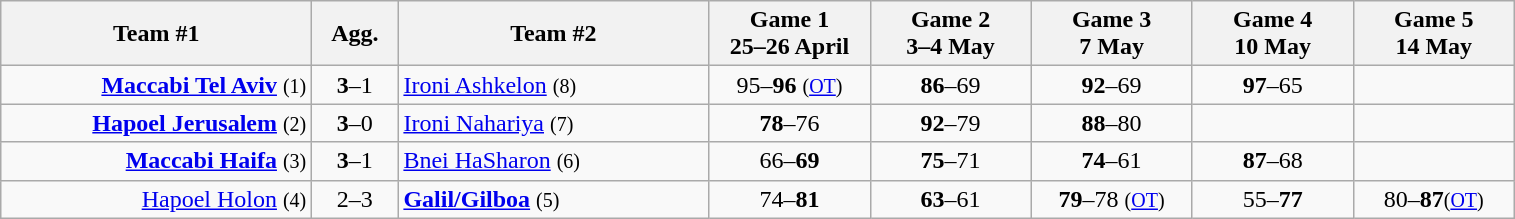<table class=wikitable style="text-align:center">
<tr>
<th width=200>Team #1</th>
<th width=50>Agg.</th>
<th width=200>Team #2</th>
<th width=100>Game 1<br>25–26 April</th>
<th width=100>Game 2<br>3–4 May</th>
<th width=100>Game 3<br>7 May</th>
<th width=100>Game 4<br>10 May</th>
<th width=100>Game 5<br>14 May</th>
</tr>
<tr>
<td align=right><strong><a href='#'>Maccabi Tel Aviv</a></strong> <small>(1)</small></td>
<td><strong>3</strong>–1</td>
<td align=left><a href='#'>Ironi Ashkelon</a> <small>(8)</small></td>
<td>95–<strong>96</strong> <small>(<a href='#'>OT</a>)</small></td>
<td><strong>86</strong>–69</td>
<td><strong>92</strong>–69</td>
<td><strong>97</strong>–65</td>
<td></td>
</tr>
<tr>
<td align=right><strong><a href='#'>Hapoel Jerusalem</a></strong> <small>(2)</small></td>
<td><strong>3</strong>–0</td>
<td align=left><a href='#'>Ironi Nahariya</a> <small>(7)</small></td>
<td><strong>78</strong>–76</td>
<td><strong>92</strong>–79</td>
<td><strong>88</strong>–80</td>
<td></td>
<td></td>
</tr>
<tr>
<td align=right><strong><a href='#'>Maccabi Haifa</a></strong> <small>(3)</small></td>
<td><strong>3</strong>–1</td>
<td align=left><a href='#'>Bnei HaSharon</a> <small>(6)</small></td>
<td>66–<strong>69</strong></td>
<td><strong>75</strong>–71</td>
<td><strong>74</strong>–61</td>
<td><strong>87</strong>–68</td>
<td></td>
</tr>
<tr>
<td align=right><a href='#'>Hapoel Holon</a> <small>(4)</small></td>
<td>2–3</td>
<td align=left><strong><a href='#'>Galil/Gilboa</a></strong> <small>(5)</small></td>
<td>74–<strong>81</strong></td>
<td><strong>63</strong>–61</td>
<td><strong>79</strong>–78 <small>(<a href='#'>OT</a>)</small></td>
<td>55–<strong>77</strong></td>
<td>80–<strong>87</strong><small>(<a href='#'>OT</a>)</small></td>
</tr>
</table>
